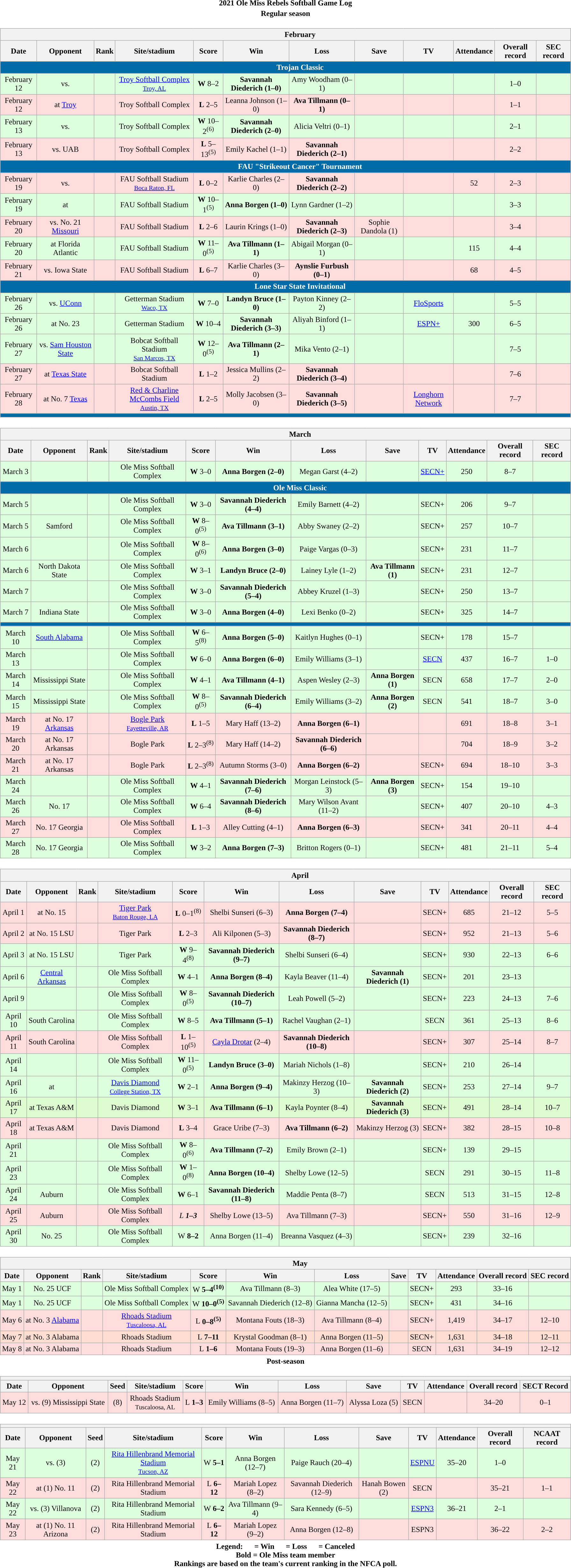<table class="toccolours" width=95% style="clear:both; margin:1.5em auto; text-align:center;">
<tr>
<th colspan=2>2021 Ole Miss Rebels Softball Game Log</th>
</tr>
<tr>
<th colspan=2>Regular season</th>
</tr>
<tr valign="top">
<td><br><table class="wikitable collapsible" style="margin:auto; width:100%; text-align:center;">
<tr>
<th colspan=12 style="padding-left:4em;">February</th>
</tr>
<tr>
<th>Date</th>
<th>Opponent</th>
<th>Rank</th>
<th>Site/stadium</th>
<th>Score</th>
<th>Win</th>
<th>Loss</th>
<th>Save</th>
<th>TV</th>
<th>Attendance</th>
<th>Overall record</th>
<th>SEC record</th>
</tr>
<tr>
<th colspan=12 style="padding-left:4em;background:#006BA6; color:white">Trojan Classic</th>
</tr>
<tr align="center" bgcolor="#ddffdd">
<td>February 12</td>
<td>vs. </td>
<td></td>
<td><a href='#'>Troy Softball Complex</a><br><small><a href='#'>Troy, AL</a></small></td>
<td><strong>W</strong> 8–2</td>
<td><strong>Savannah Diederich (1–0)</strong></td>
<td>Amy Woodham (0–1)</td>
<td></td>
<td></td>
<td></td>
<td>1–0</td>
<td></td>
</tr>
<tr align="center" bgcolor="#ffdddd">
<td>February 12</td>
<td>at <a href='#'>Troy</a></td>
<td></td>
<td>Troy Softball Complex</td>
<td><strong>L</strong> 2–5</td>
<td>Leanna Johnson (1–0)</td>
<td><strong>Ava Tillmann (0–1)</strong></td>
<td></td>
<td></td>
<td></td>
<td>1–1</td>
<td></td>
</tr>
<tr align="center" bgcolor="#ddffdd">
<td>February 13</td>
<td>vs. </td>
<td></td>
<td>Troy Softball Complex</td>
<td><strong>W</strong> 10–2<sup>(6)</sup></td>
<td><strong>Savannah Diederich (2–0)</strong></td>
<td>Alicia Veltri (0–1)</td>
<td></td>
<td></td>
<td></td>
<td>2–1</td>
<td></td>
</tr>
<tr align="center" bgcolor="#ffdddd">
<td>February 13</td>
<td>vs. UAB</td>
<td></td>
<td>Troy Softball Complex</td>
<td><strong>L</strong> 5–13<sup>(5)</sup></td>
<td>Emily Kachel (1–1)</td>
<td><strong>Savannah Diederich (2–1)</strong></td>
<td></td>
<td></td>
<td></td>
<td>2–2</td>
<td></td>
</tr>
<tr>
<th colspan=12 style="padding-left:4em;background:#006BA6; color:white">FAU "Strikeout Cancer" Tournament</th>
</tr>
<tr align="center" bgcolor="#ffdddd">
<td>February 19</td>
<td>vs. </td>
<td></td>
<td>FAU Softball Stadium<br><small><a href='#'>Boca Raton, FL</a></small></td>
<td><strong>L</strong> 0–2</td>
<td>Karlie Charles (2–0)</td>
<td><strong>Savannah Diederich (2–2)</strong></td>
<td></td>
<td></td>
<td>52</td>
<td>2–3</td>
<td></td>
</tr>
<tr align="center" bgcolor="#ddffdd">
<td>February 19</td>
<td>at </td>
<td></td>
<td>FAU Softball Stadium</td>
<td><strong>W</strong> 10–1<sup>(5)</sup></td>
<td><strong>Anna Borgen (1–0)</strong></td>
<td>Lynn Gardner (1–2)</td>
<td></td>
<td></td>
<td></td>
<td>3–3</td>
<td></td>
</tr>
<tr align="center" bgcolor="#ffdddd">
<td>February 20</td>
<td>vs. No. 21 <a href='#'>Missouri</a></td>
<td></td>
<td>FAU Softball Stadium</td>
<td><strong>L</strong> 2–6</td>
<td>Laurin Krings (1–0)</td>
<td><strong>Savannah Diederich (2–3)</strong></td>
<td>Sophie Dandola (1)</td>
<td></td>
<td></td>
<td>3–4</td>
<td></td>
</tr>
<tr align="center" bgcolor="#ddffdd">
<td>February 20</td>
<td>at Florida Atlantic</td>
<td></td>
<td>FAU Softball Stadium</td>
<td><strong>W</strong> 11–0<sup>(5)</sup></td>
<td><strong>Ava Tillmann (1–1)</strong></td>
<td>Abigail Morgan (0–1)</td>
<td></td>
<td></td>
<td>115</td>
<td>4–4</td>
<td></td>
</tr>
<tr align="center" bgcolor="#ffdddd">
<td>February 21</td>
<td>vs. Iowa State</td>
<td></td>
<td>FAU Softball Stadium</td>
<td><strong>L</strong> 6–7</td>
<td>Karlie Charles (3–0)</td>
<td><strong>Aynslie Furbush (0–1)</strong></td>
<td></td>
<td></td>
<td>68</td>
<td>4–5</td>
<td></td>
</tr>
<tr>
<th colspan=12 style="padding-left:4em;background:#006BA6; color:white">Lone Star State Invitational</th>
</tr>
<tr align="center" bgcolor="#ddffdd">
<td>February 26</td>
<td>vs. <a href='#'>UConn</a></td>
<td></td>
<td>Getterman Stadium<br><small><a href='#'>Waco, TX</a></small></td>
<td><strong>W</strong> 7–0</td>
<td><strong>Landyn Bruce (1–0)</strong></td>
<td>Payton Kinney (2–2)</td>
<td></td>
<td><a href='#'>FloSports</a></td>
<td></td>
<td>5–5</td>
<td></td>
</tr>
<tr align="center" bgcolor="#ddffdd">
<td>February 26</td>
<td>at No. 23 </td>
<td></td>
<td>Getterman Stadium</td>
<td><strong>W</strong> 10–4</td>
<td><strong>Savannah Diederich (3–3)</strong></td>
<td>Aliyah Binford (1–1)</td>
<td></td>
<td><a href='#'>ESPN+</a></td>
<td>300</td>
<td>6–5</td>
<td></td>
</tr>
<tr align="center" bgcolor="#ddffdd">
<td>February 27</td>
<td>vs. <a href='#'>Sam Houston State</a></td>
<td></td>
<td>Bobcat Softball Stadium<br><small><a href='#'>San Marcos, TX</a></small></td>
<td><strong>W</strong> 12–0<sup>(5)</sup></td>
<td><strong>Ava Tillmann (2–1)</strong></td>
<td>Mika Vento (2–1)</td>
<td></td>
<td></td>
<td></td>
<td>7–5</td>
<td></td>
</tr>
<tr align="center" bgcolor="#ffdddd">
<td>February 27</td>
<td>at <a href='#'>Texas State</a></td>
<td></td>
<td>Bobcat Softball Stadium</td>
<td><strong>L</strong> 1–2</td>
<td>Jessica Mullins (2–2)</td>
<td><strong>Savannah Diederich (3–4)</strong></td>
<td></td>
<td></td>
<td></td>
<td>7–6</td>
<td></td>
</tr>
<tr align="center" bgcolor="#ffdddd">
<td>February 28</td>
<td>at No. 7 <a href='#'>Texas</a></td>
<td></td>
<td><a href='#'>Red & Charline McCombs Field</a><br><small><a href='#'>Austin, TX</a></small></td>
<td><strong>L</strong> 2–5</td>
<td>Molly Jacobsen (3–0)</td>
<td><strong>Savannah Diederich (3–5)</strong></td>
<td></td>
<td><a href='#'>Longhorn Network</a></td>
<td></td>
<td>7–7</td>
<td></td>
</tr>
<tr>
<th colspan=12 style="padding-left:4em;background:#006BA6; color:white"></th>
</tr>
</table>
</td>
</tr>
<tr>
<td><br><table class="wikitable collapsible " style="margin:auto; width:100%; text-align:center;">
<tr>
<th colspan=12 style="padding-left:4em;">March</th>
</tr>
<tr>
<th>Date</th>
<th>Opponent</th>
<th>Rank</th>
<th>Site/stadium</th>
<th>Score</th>
<th>Win</th>
<th>Loss</th>
<th>Save</th>
<th>TV</th>
<th>Attendance</th>
<th>Overall record</th>
<th>SEC record</th>
</tr>
<tr align="center" bgcolor="#ddffdd">
<td>March 3</td>
<td></td>
<td></td>
<td>Ole Miss Softball Complex</td>
<td><strong>W</strong> 3–0</td>
<td><strong>Anna Borgen (2–0)</strong></td>
<td>Megan Garst (4–2)</td>
<td></td>
<td><a href='#'>SECN+</a></td>
<td>250</td>
<td>8–7</td>
<td></td>
</tr>
<tr>
<th colspan=12 style="padding-left:4em;background:#006BA6; color:white">Ole Miss Classic</th>
</tr>
<tr align="center" bgcolor="#ddffdd">
<td>March 5</td>
<td></td>
<td></td>
<td>Ole Miss Softball Complex</td>
<td><strong>W</strong> 3–0</td>
<td><strong>Savannah Diederich (4–4)</strong></td>
<td>Emily Barnett (4–2)</td>
<td></td>
<td>SECN+</td>
<td>206</td>
<td>9–7</td>
<td></td>
</tr>
<tr align="center" bgcolor="#ddffdd">
<td>March 5</td>
<td>Samford</td>
<td></td>
<td>Ole Miss Softball Complex</td>
<td><strong>W</strong> 8–0<sup>(5)</sup></td>
<td><strong>Ava Tillmann (3–1)</strong></td>
<td>Abby Swaney (2–2)</td>
<td></td>
<td>SECN+</td>
<td>257</td>
<td>10–7</td>
<td></td>
</tr>
<tr align="center" bgcolor="#ddffdd">
<td>March 6</td>
<td></td>
<td></td>
<td>Ole Miss Softball Complex</td>
<td><strong>W</strong> 8–0<sup>(6)</sup></td>
<td><strong>Anna Borgen (3–0)</strong></td>
<td>Paige Vargas (0–3)</td>
<td></td>
<td>SECN+</td>
<td>231</td>
<td>11–7</td>
<td></td>
</tr>
<tr align="center" bgcolor="#ddffdd">
<td>March 6</td>
<td>North Dakota State</td>
<td></td>
<td>Ole Miss Softball Complex</td>
<td><strong>W</strong> 3–1</td>
<td><strong>Landyn Bruce (2–0)</strong></td>
<td>Lainey Lyle (1–2)</td>
<td><strong>Ava Tillmann (1)</strong></td>
<td>SECN+</td>
<td>231</td>
<td>12–7</td>
<td></td>
</tr>
<tr align="center" bgcolor="#ddffdd">
<td>March 7</td>
<td></td>
<td></td>
<td>Ole Miss Softball Complex</td>
<td><strong>W</strong> 3–0</td>
<td><strong>Savannah Diederich (5–4)</strong></td>
<td>Abbey Kruzel (1–3)</td>
<td></td>
<td>SECN+</td>
<td>250</td>
<td>13–7</td>
<td></td>
</tr>
<tr align="center" bgcolor="#ddffdd">
<td>March 7</td>
<td>Indiana State</td>
<td></td>
<td>Ole Miss Softball Complex</td>
<td><strong>W</strong> 3–0</td>
<td><strong>Anna Borgen (4–0)</strong></td>
<td>Lexi Benko (0–2)</td>
<td></td>
<td>SECN+</td>
<td>325</td>
<td>14–7</td>
<td></td>
</tr>
<tr>
<th colspan=12 style="padding-left:4em;background:#006BA6; color:white"></th>
</tr>
<tr align="center" bgcolor="#ddffdd">
<td>March 10</td>
<td><a href='#'>South Alabama</a></td>
<td></td>
<td>Ole Miss Softball Complex</td>
<td><strong>W</strong> 6–5<sup>(8)</sup></td>
<td><strong>Anna Borgen (5–0)</strong></td>
<td>Kaitlyn Hughes (0–1)</td>
<td></td>
<td>SECN+</td>
<td>178</td>
<td>15–7</td>
<td></td>
</tr>
<tr align="center" bgcolor="#ddffdd">
<td>March 13</td>
<td></td>
<td></td>
<td>Ole Miss Softball Complex</td>
<td><strong>W</strong> 6–0</td>
<td><strong>Anna Borgen (6–0)</strong></td>
<td>Emily Williams (3–1)</td>
<td></td>
<td><a href='#'>SECN</a></td>
<td>437</td>
<td>16–7</td>
<td>1–0</td>
</tr>
<tr align="center" bgcolor="#ddffdd">
<td>March 14</td>
<td>Mississippi State</td>
<td></td>
<td>Ole Miss Softball Complex</td>
<td><strong>W</strong> 4–1</td>
<td><strong>Ava Tillmann (4–1)</strong></td>
<td>Aspen Wesley (2–3)</td>
<td><strong>Anna Borgen (1)</strong></td>
<td>SECN</td>
<td>658</td>
<td>17–7</td>
<td>2–0</td>
</tr>
<tr align="center" bgcolor="#ddffdd">
<td>March 15</td>
<td>Mississippi State</td>
<td></td>
<td>Ole Miss Softball Complex</td>
<td><strong>W</strong> 8–0<sup>(5)</sup></td>
<td><strong>Savannah Diederich (6–4)</strong></td>
<td>Emily Williams (3–2)</td>
<td><strong>Anna Borgen (2)</strong></td>
<td>SECN</td>
<td>541</td>
<td>18–7</td>
<td>3–0</td>
</tr>
<tr align="center" bgcolor="#ffdddd">
<td>March 19</td>
<td>at No. 17 <a href='#'>Arkansas</a></td>
<td></td>
<td><a href='#'>Bogle Park</a><br><small><a href='#'>Fayetteville, AR</a></small></td>
<td><strong>L</strong> 1–5</td>
<td>Mary Haff (13–2)</td>
<td><strong>Anna Borgen (6–1)</strong></td>
<td></td>
<td></td>
<td>691</td>
<td>18–8</td>
<td>3–1</td>
</tr>
<tr align="center" bgcolor="#ffdddd">
<td>March 20</td>
<td>at No. 17 Arkansas</td>
<td></td>
<td>Bogle Park</td>
<td><strong>L</strong> 2–3<sup>(8)</sup></td>
<td>Mary Haff (14–2)</td>
<td><strong>Savannah Diederich (6–6)</strong></td>
<td></td>
<td></td>
<td>704</td>
<td>18–9</td>
<td>3–2</td>
</tr>
<tr align="center" bgcolor="#ffdddd">
<td>March 21</td>
<td>at No. 17 Arkansas</td>
<td></td>
<td>Bogle Park</td>
<td><strong>L</strong> 2–3<sup>(8)</sup></td>
<td>Autumn Storms (3–0)</td>
<td><strong>Anna Borgen (6–2)</strong></td>
<td></td>
<td>SECN+</td>
<td>694</td>
<td>18–10</td>
<td>3–3</td>
</tr>
<tr align="center" bgcolor="#ddffdd">
<td>March 24</td>
<td></td>
<td></td>
<td>Ole Miss Softball Complex</td>
<td><strong>W</strong> 4–1</td>
<td><strong>Savannah Diederich (7–6)</strong></td>
<td>Morgan Leinstock (5–3)</td>
<td><strong>Anna Borgen (3)</strong></td>
<td>SECN+</td>
<td>154</td>
<td>19–10</td>
<td></td>
</tr>
<tr align="center" bgcolor="#ddffdd">
<td>March 26</td>
<td>No. 17 </td>
<td></td>
<td>Ole Miss Softball Complex</td>
<td><strong>W</strong> 6–4</td>
<td><strong>Savannah Diederich (8–6)</strong></td>
<td>Mary Wilson Avant (11–2)</td>
<td></td>
<td>SECN+</td>
<td>407</td>
<td>20–10</td>
<td>4–3</td>
</tr>
<tr align="center" bgcolor="#ffdddd">
<td>March 27</td>
<td>No. 17 Georgia</td>
<td></td>
<td>Ole Miss Softball Complex</td>
<td><strong>L</strong> 1–3</td>
<td>Alley Cutting (4–1)</td>
<td><strong>Anna Borgen (6–3)</strong></td>
<td></td>
<td>SECN+</td>
<td>341</td>
<td>20–11</td>
<td>4–4</td>
</tr>
<tr align="center" bgcolor="#ddffdd">
<td>March 28</td>
<td>No. 17 Georgia</td>
<td></td>
<td>Ole Miss Softball Complex</td>
<td><strong>W</strong> 3–2</td>
<td><strong>Anna Borgen (7–3)</strong></td>
<td>Britton Rogers (0–1)</td>
<td></td>
<td>SECN+</td>
<td>481</td>
<td>21–11</td>
<td>5–4</td>
</tr>
</table>
</td>
</tr>
<tr>
<td><br><table class="wikitable collapsible" style="margin:auto; width:100%; text-align:center;">
<tr>
<th colspan=12 style="padding-left:4em;">April</th>
</tr>
<tr>
<th>Date</th>
<th>Opponent</th>
<th>Rank</th>
<th>Site/stadium</th>
<th>Score</th>
<th>Win</th>
<th>Loss</th>
<th>Save</th>
<th>TV</th>
<th>Attendance</th>
<th>Overall record</th>
<th>SEC record</th>
</tr>
<tr align="center" bgcolor="#ffdddd">
<td>April 1</td>
<td>at No. 15 </td>
<td></td>
<td><a href='#'>Tiger Park</a><br><small><a href='#'>Baton Rouge, LA</a></small></td>
<td><strong>L</strong> 0–1<sup>(8)</sup></td>
<td>Shelbi Sunseri (6–3)</td>
<td><strong>Anna Borgen (7–4)</strong></td>
<td></td>
<td>SECN+</td>
<td>685</td>
<td>21–12</td>
<td>5–5</td>
</tr>
<tr align="center" bgcolor="#ffdddd">
<td>April 2</td>
<td>at No. 15 LSU</td>
<td></td>
<td>Tiger Park</td>
<td><strong>L</strong> 2–3</td>
<td>Ali Kilponen (5–3)</td>
<td><strong>Savannah Diederich (8–7)</strong></td>
<td></td>
<td>SECN+</td>
<td>952</td>
<td>21–13</td>
<td>5–6</td>
</tr>
<tr align="center" bgcolor="#ddffdd">
<td>April 3</td>
<td>at No. 15 LSU</td>
<td></td>
<td>Tiger Park</td>
<td><strong>W</strong> 9–4<sup>(8)</sup></td>
<td><strong>Savannah Diederich (9–7)</strong></td>
<td>Shelbi Sunseri (6–4)</td>
<td></td>
<td>SECN+</td>
<td>930</td>
<td>22–13</td>
<td>6–6</td>
</tr>
<tr align="center" bgcolor="#ddffdd">
<td>April 6</td>
<td><a href='#'>Central Arkansas</a></td>
<td></td>
<td>Ole Miss Softball Complex</td>
<td><strong>W</strong> 4–1</td>
<td><strong>Anna Borgen (8–4)</strong></td>
<td>Kayla Beaver (11–4)</td>
<td><strong>Savannah Diederich (1)</strong></td>
<td>SECN+</td>
<td>201</td>
<td>23–13</td>
<td></td>
</tr>
<tr align="center" bgcolor="#ddffdd">
<td>April 9</td>
<td></td>
<td></td>
<td>Ole Miss Softball Complex</td>
<td><strong>W</strong> 8–0<sup>(5)</sup></td>
<td><strong>Savannah Diederich (10–7)</strong></td>
<td>Leah Powell (5–2)</td>
<td></td>
<td>SECN+</td>
<td>223</td>
<td>24–13</td>
<td>7–6</td>
</tr>
<tr align="center" bgcolor="#ddffdd">
<td>April 10</td>
<td>South Carolina</td>
<td></td>
<td>Ole Miss Softball Complex</td>
<td><strong>W</strong> 8–5</td>
<td><strong>Ava Tillmann (5–1)</strong></td>
<td>Rachel Vaughan (2–1)</td>
<td></td>
<td>SECN</td>
<td>361</td>
<td>25–13</td>
<td>8–6</td>
</tr>
<tr align="center" bgcolor="#ffdddd">
<td>April 11</td>
<td>South Carolina</td>
<td></td>
<td>Ole Miss Softball Complex</td>
<td><strong>L</strong> 1–10<sup>(5)</sup></td>
<td><a href='#'>Cayla Drotar</a> (2–4)</td>
<td><strong>Savannah Diederich (10–8)</strong></td>
<td></td>
<td>SECN+</td>
<td>307</td>
<td>25–14</td>
<td>8–7</td>
</tr>
<tr align="center" bgcolor="#ddffdd">
<td>April 14</td>
<td></td>
<td></td>
<td>Ole Miss Softball Complex</td>
<td><strong>W</strong> 11–0<sup>(5)</sup></td>
<td><strong>Landyn Bruce (3–0)</strong></td>
<td>Mariah Nichols (1–8)</td>
<td></td>
<td>SECN+</td>
<td>210</td>
<td>26–14</td>
<td></td>
</tr>
<tr align="center" bgcolor="#ddffdd">
<td>April 16</td>
<td>at </td>
<td></td>
<td><a href='#'>Davis Diamond</a><br><small><a href='#'>College Station, TX</a></small></td>
<td><strong>W</strong> 2–1</td>
<td><strong>Anna Borgen (9–4)</strong></td>
<td>Makinzy Herzog (10–3)</td>
<td><strong>Savannah Diederich (2)</strong></td>
<td>SECN+</td>
<td>253</td>
<td>27–14</td>
<td>9–7</td>
</tr>
<tr align="center" bgcolor="#ddfdd">
<td>April 17</td>
<td>at Texas A&M</td>
<td></td>
<td>Davis Diamond</td>
<td><strong>W</strong> 3–1</td>
<td><strong>Ava Tillmann (6–1)</strong></td>
<td>Kayla Poynter (8–4)</td>
<td><strong>Savannah Diederich (3)</strong></td>
<td>SECN+</td>
<td>491</td>
<td>28–14</td>
<td>10–7</td>
</tr>
<tr align="center" bgcolor="#ffdddd">
<td>April 18</td>
<td>at Texas A&M</td>
<td></td>
<td>Davis Diamond</td>
<td><strong>L</strong> 3–4</td>
<td>Grace Uribe (7–3)</td>
<td><strong>Ava Tillmann (6–2)</strong></td>
<td>Makinzy Herzog (3)</td>
<td>SECN+</td>
<td>382</td>
<td>28–15</td>
<td>10–8</td>
</tr>
<tr align="center" bgcolor="#ddffdd">
<td>April 21</td>
<td></td>
<td></td>
<td>Ole Miss Softball Complex</td>
<td><strong>W</strong> 8–0<sup>(6)</sup></td>
<td><strong>Ava Tillmann (7–2)</strong></td>
<td>Emily Brown (2–1)</td>
<td></td>
<td>SECN+</td>
<td>139</td>
<td>29–15</td>
<td></td>
</tr>
<tr align="center" bgcolor="#ddffdd">
<td>April 23</td>
<td></td>
<td></td>
<td>Ole Miss Softball Complex</td>
<td><strong>W</strong> 1–0<sup>(8)</sup></td>
<td><strong>Anna Borgen (10–4)</strong></td>
<td>Shelby Lowe (12–5)</td>
<td></td>
<td>SECN</td>
<td>291</td>
<td>30–15</td>
<td>11–8</td>
</tr>
<tr align="center" bgcolor="#ddffdd">
<td>April 24</td>
<td>Auburn</td>
<td></td>
<td>Ole Miss Softball Complex</td>
<td><strong>W</strong> 6–1</td>
<td><strong>Savannah Diederich (11–8)</strong></td>
<td>Maddie Penta (8–7)</td>
<td></td>
<td>SECN</td>
<td>513</td>
<td>31–15</td>
<td>12–8</td>
</tr>
<tr align="center" bgcolor="#ffdddd">
<td>April 25</td>
<td>Auburn</td>
<td></td>
<td>Ole Miss Softball Complex</td>
<td><em>L<strong> 1–3</td>
<td>Shelby Lowe (13–5)</td>
<td></strong>Ava Tillmann (7–3)<strong></td>
<td></td>
<td>SECN+</td>
<td>550</td>
<td>31–16</td>
<td>12–9</td>
</tr>
<tr align="center" bgcolor="#ddffdd">
<td>April 30</td>
<td>No. 25 </td>
<td></td>
<td>Ole Miss Softball Complex</td>
<td></strong>W<strong> 8–2</td>
<td></strong>Anna Borgen (11–4)<strong></td>
<td>Breanna Vasquez (4–3)</td>
<td></td>
<td>SECN+</td>
<td>239</td>
<td>32–16</td>
<td></td>
</tr>
</table>
</td>
</tr>
<tr>
<td><br><table class="wikitable collapsible" style="margin:auto; width:100%; text-align:center;">
<tr>
<th colspan=13 style="padding-left:4em;">May</th>
</tr>
<tr>
<th>Date</th>
<th>Opponent</th>
<th>Rank</th>
<th>Site/stadium</th>
<th>Score</th>
<th>Win</th>
<th>Loss</th>
<th>Save</th>
<th>TV</th>
<th>Attendance</th>
<th>Overall record</th>
<th>SEC record</th>
</tr>
<tr align="center" bgcolor="#ddffdd">
<td>May 1</td>
<td>No. 25 UCF</td>
<td></td>
<td>Ole Miss Softball Complex</td>
<td></strong>W<strong> 5–4<sup>(10)</sup></td>
<td></strong>Ava Tillmann (8–3)<strong></td>
<td>Alea White (17–5)</td>
<td></td>
<td>SECN+</td>
<td>293</td>
<td>33–16</td>
<td></td>
</tr>
<tr align="center" bgcolor="#ddffdd">
<td>May 1</td>
<td>No. 25 UCF</td>
<td></td>
<td>Ole Miss Softball Complex</td>
<td></strong>W<strong> 10–0<sup>(5)</sup></td>
<td></strong>Savannah Diederich (12–8)<strong></td>
<td>Gianna Mancha (12–5)</td>
<td></td>
<td>SECN+</td>
<td>431</td>
<td>34–16</td>
<td></td>
</tr>
<tr align="center" bgcolor="#ffdddd">
<td>May 6</td>
<td>at No. 3 <a href='#'>Alabama</a></td>
<td></td>
<td><a href='#'>Rhoads Stadium</a><br><small><a href='#'>Tuscaloosa, AL</a></small></td>
<td></strong>L<strong> 0–8<sup>(5)</sup></td>
<td>Montana Fouts (18–3)</td>
<td></strong>Ava Tillmann (8–4)<strong></td>
<td></td>
<td>SECN+</td>
<td>1,419</td>
<td>34–17</td>
<td>12–10</td>
</tr>
<tr align="center" bgcolor="#ffddd">
<td>May 7</td>
<td>at No. 3 Alabama</td>
<td></td>
<td>Rhoads Stadium</td>
<td></strong>L<strong> 7–11</td>
<td>Krystal Goodman (8–1)</td>
<td></strong>Anna Borgen (11–5)<strong></td>
<td></td>
<td>SECN+</td>
<td>1,631</td>
<td>34–18</td>
<td>12–11</td>
</tr>
<tr align="center" bgcolor="#ffdddd">
<td>May 8</td>
<td>at No. 3 Alabama</td>
<td></td>
<td>Rhoads Stadium</td>
<td></strong>L<strong> 1–6</td>
<td>Montana Fouts (19–3)</td>
<td></strong>Anna Borgen (11–6)<strong></td>
<td></td>
<td>SECN</td>
<td>1,631</td>
<td>34–19</td>
<td>12–12</td>
</tr>
</table>
</td>
</tr>
<tr>
<th colspan=2>Post-season</th>
</tr>
<tr>
<td><br><table class="wikitable collapsible" style="margin:auto; width:100%; text-align:center;">
<tr>
<th colspan=12 style="padding-left:4em;"></th>
</tr>
<tr>
<th>Date</th>
<th>Opponent</th>
<th>Seed</th>
<th>Site/stadium</th>
<th>Score</th>
<th>Win</th>
<th>Loss</th>
<th>Save</th>
<th>TV</th>
<th>Attendance</th>
<th>Overall record</th>
<th>SECT Record</th>
</tr>
<tr align="center" bgcolor="#ffdddd">
<td>May 12</td>
<td>vs. (9) Mississippi State</td>
<td>(8)</td>
<td>Rhoads Stadium<br><small>Tuscaloosa, AL</small></td>
<td></strong>L<strong> 1–3</td>
<td>Emily Williams (8–5)</td>
<td></strong>Anna Borgen (11–7)<strong></td>
<td>Alyssa Loza (5)</td>
<td>SECN</td>
<td></td>
<td>34–20</td>
<td>0–1</td>
</tr>
</table>
</td>
</tr>
<tr>
<td><br><table class="wikitable collapsible" style="margin:auto; width:100%; text-align:center;">
<tr>
<th colspan=12 style="padding-left:4em;"></th>
</tr>
<tr>
<th>Date</th>
<th>Opponent</th>
<th>Seed</th>
<th>Site/stadium</th>
<th>Score</th>
<th>Win</th>
<th>Loss</th>
<th>Save</th>
<th>TV</th>
<th>Attendance</th>
<th>Overall record</th>
<th>NCAAT record</th>
</tr>
<tr align="center" bgcolor="#ddffdd">
<td>May 21</td>
<td>vs. (3) </td>
<td>(2)</td>
<td><a href='#'>Rita Hillenbrand Memorial Stadium</a><br><small><a href='#'>Tucson, AZ</a></small></td>
<td></strong>W<strong> 5–1</td>
<td></strong>Anna Borgen (12–7)<strong></td>
<td>Paige Rauch (20–4)</td>
<td></td>
<td><a href='#'>ESPNU</a></td>
<td>35–20</td>
<td>1–0</td>
<td></td>
</tr>
<tr align="center" bgcolor="#ffdddd">
<td>May 22</td>
<td>at (1) No. 11 </td>
<td>(2)</td>
<td>Rita Hillenbrand Memorial Stadium</td>
<td></strong>L<strong> 6–12</td>
<td>Mariah Lopez (8–2)</td>
<td></strong>Savannah Diederich (12–9)<strong></td>
<td>Hanah Bowen (2)</td>
<td>SECN</td>
<td></td>
<td>35–21</td>
<td>1–1</td>
</tr>
<tr align="center" bgcolor="#ddffdd">
<td>May 22</td>
<td>vs. (3) Villanova</td>
<td>(2)</td>
<td>Rita Hillenbrand Memorial Stadium</td>
<td></strong>W<strong> 6–2</td>
<td></strong>Ava Tillmann (9–4)<strong></td>
<td>Sara Kennedy (6–5)</td>
<td></td>
<td><a href='#'>ESPN3</a></td>
<td>36–21</td>
<td>2–1</td>
<td></td>
</tr>
<tr align="center" bgcolor="#ffdddd">
<td>May 23</td>
<td>at (1) No. 11 Arizona</td>
<td>(2)</td>
<td>Rita Hillenbrand Memorial Stadium</td>
<td></strong>L<strong> 6–12</td>
<td>Mariah Lopez (9–2)</td>
<td></strong>Anna Borgen (12–8)<strong></td>
<td></td>
<td>ESPN3</td>
<td></td>
<td>36–22</td>
<td>2–2</td>
</tr>
</table>
</td>
</tr>
<tr>
<th colspan=9></em>Legend:       = Win       = Loss       = Canceled<br>Bold = Ole Miss team member<br>Rankings are based on the team's current ranking in the NFCA poll.<em></th>
</tr>
</table>
